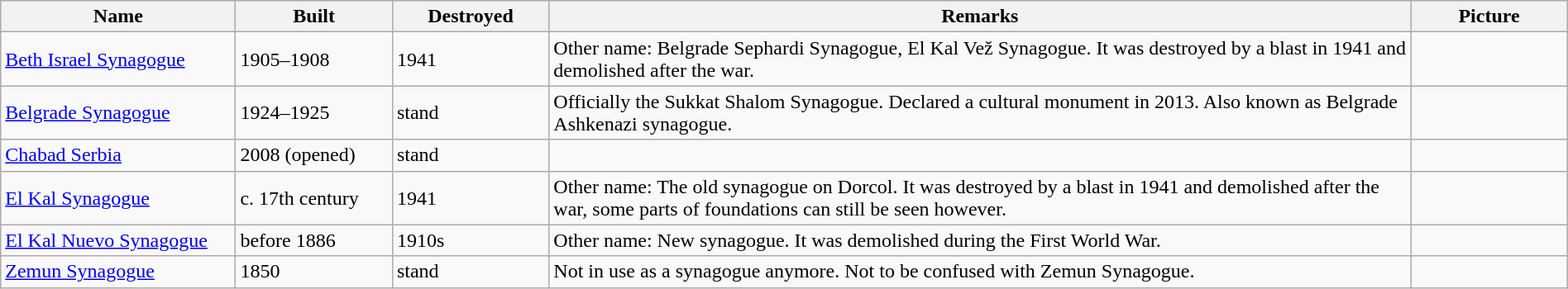<table class="wikitable sortable" width="100%">
<tr>
<th width="15%">Name</th>
<th width="10%">Built</th>
<th width="10%">Destroyed</th>
<th width="55%" class="unsortable">Remarks</th>
<th width="10%" class="unsortable">Picture</th>
</tr>
<tr>
<td><a href='#'>Beth Israel Synagogue</a></td>
<td>1905–1908</td>
<td>1941</td>
<td>Other name: Belgrade Sephardi Synagogue, El Kal Vež Synagogue. It was destroyed by a blast in 1941 and demolished after the war.</td>
<td></td>
</tr>
<tr>
<td><a href='#'>Belgrade Synagogue</a></td>
<td>1924–1925</td>
<td>stand</td>
<td>Officially the Sukkat Shalom Synagogue. Declared a cultural monument in 2013. Also known as Belgrade Ashkenazi synagogue.</td>
<td></td>
</tr>
<tr>
<td><a href='#'>Chabad Serbia</a></td>
<td>2008 (opened)</td>
<td>stand</td>
<td></td>
<td></td>
</tr>
<tr>
<td><a href='#'>El Kal Synagogue</a></td>
<td>c. 17th century</td>
<td>1941</td>
<td>Other name: The old synagogue on Dorcol. It was destroyed by a blast in 1941 and demolished after the war, some parts of foundations can still be seen however.</td>
<td></td>
</tr>
<tr>
<td><a href='#'>El Kal Nuevo Synagogue</a></td>
<td>before 1886</td>
<td>1910s</td>
<td>Other name: New synagogue. It was demolished during the First World War.</td>
<td></td>
</tr>
<tr>
<td><a href='#'>Zemun Synagogue</a></td>
<td>1850</td>
<td>stand</td>
<td>Not in use as a synagogue anymore. Not to be confused with Zemun Synagogue.</td>
<td></td>
</tr>
</table>
